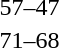<table style="text-align:center">
<tr>
<th width=200></th>
<th width=100></th>
<th width=200></th>
</tr>
<tr>
<td align=right><strong></strong></td>
<td align=center>57–47</td>
<td align=left></td>
</tr>
<tr>
<td align=right><strong></strong></td>
<td align=center>71–68</td>
<td align=left></td>
</tr>
</table>
